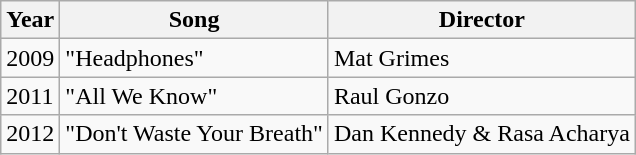<table class="wikitable">
<tr>
<th>Year</th>
<th>Song</th>
<th>Director</th>
</tr>
<tr>
<td rowspan="1">2009</td>
<td>"Headphones"</td>
<td>Mat Grimes</td>
</tr>
<tr>
<td rowspan="1">2011</td>
<td>"All We Know"</td>
<td>Raul Gonzo</td>
</tr>
<tr>
<td rowspan="1">2012</td>
<td>"Don't Waste Your Breath"</td>
<td>Dan Kennedy & Rasa Acharya</td>
</tr>
</table>
